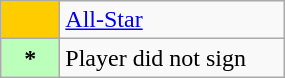<table class="wikitable" style="width:15%;">
<tr>
<td style="background:#fc0; border:1px solid #aaa; width:2em;"></td>
<td><a href='#'>All-Star</a></td>
</tr>
<tr>
<th scope="row" style="background:#bfb;">*</th>
<td>Player did not sign</td>
</tr>
</table>
